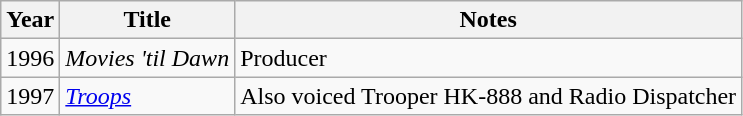<table class="wikitable sortable">
<tr>
<th>Year</th>
<th>Title</th>
<th>Notes</th>
</tr>
<tr>
<td>1996</td>
<td><em>Movies 'til Dawn</em></td>
<td>Producer</td>
</tr>
<tr>
<td>1997</td>
<td><em><a href='#'>Troops</a></em></td>
<td>Also voiced Trooper HK-888 and Radio Dispatcher</td>
</tr>
</table>
